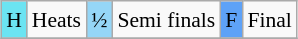<table class="wikitable" style="margin:0.5em auto; font-size:90%; line-height:1.25em; text-align:center;">
<tr>
<td bgcolor="#6be4f2" align=center>H</td>
<td>Heats</td>
<td bgcolor="#95d6f7" align=center>½</td>
<td>Semi finals</td>
<td bgcolor="#5ea2f7" align=center>F</td>
<td>Final</td>
</tr>
<tr>
</tr>
</table>
